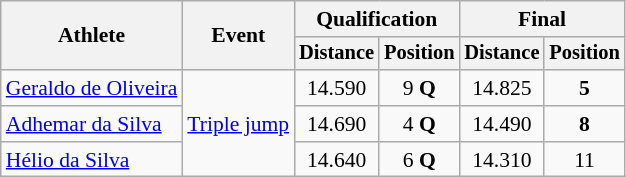<table class=wikitable style="font-size:90%">
<tr>
<th rowspan="2">Athlete</th>
<th rowspan="2">Event</th>
<th colspan="2">Qualification</th>
<th colspan="2">Final</th>
</tr>
<tr style="font-size:95%">
<th>Distance</th>
<th>Position</th>
<th>Distance</th>
<th>Position</th>
</tr>
<tr align=center>
<td align=left><a href='#'>Geraldo de Oliveira</a></td>
<td align=left rowspan="3"><a href='#'>Triple jump</a></td>
<td>14.590</td>
<td>9 <strong>Q</strong></td>
<td>14.825</td>
<td><strong>5</strong></td>
</tr>
<tr align=center>
<td align=left rowspan="1"><a href='#'>Adhemar da Silva</a></td>
<td>14.690</td>
<td>4 <strong>Q</strong></td>
<td>14.490</td>
<td><strong>8</strong></td>
</tr>
<tr align=center>
<td align=left rowspan="1"><a href='#'>Hélio da Silva</a></td>
<td>14.640</td>
<td>6 <strong>Q</strong></td>
<td>14.310</td>
<td>11</td>
</tr>
</table>
